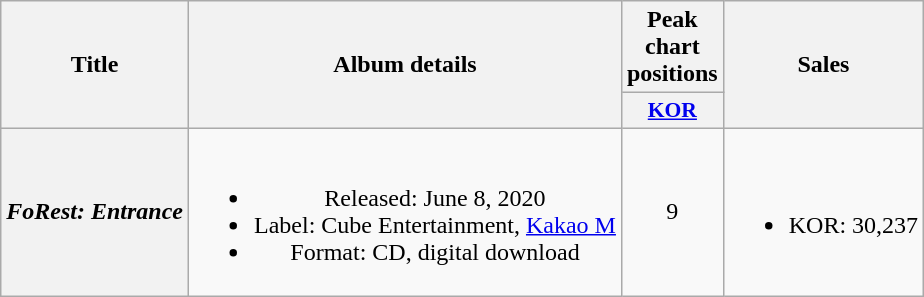<table class="wikitable plainrowheaders" style="text-align:center;">
<tr>
<th scope="col" rowspan="2">Title</th>
<th scope="col" rowspan="2">Album details</th>
<th scope="col" colspan="1">Peak chart positions</th>
<th scope="col" rowspan="2">Sales</th>
</tr>
<tr>
<th style=width:3em;font-size:90%><a href='#'>KOR</a><br></th>
</tr>
<tr>
<th scope="row"><em>FoRest: Entrance</em></th>
<td><br><ul><li>Released: June 8, 2020</li><li>Label: Cube Entertainment, <a href='#'>Kakao M</a></li><li>Format: CD, digital download</li></ul></td>
<td>9</td>
<td><br><ul><li>KOR: 30,237</li></ul></td>
</tr>
</table>
